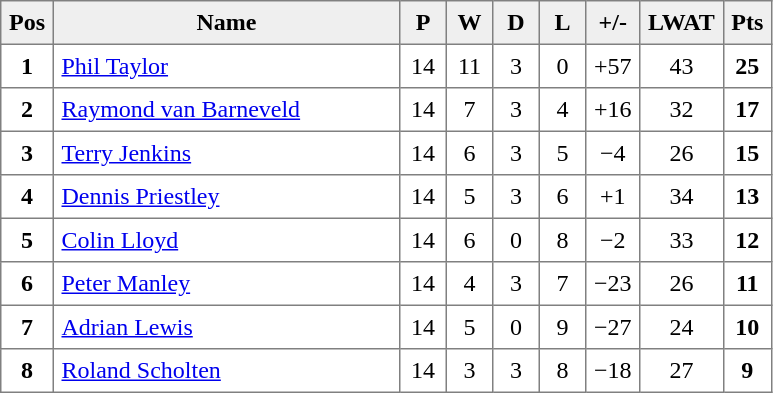<table style=border-collapse:collapse border=1 cellspacing=0 cellpadding=5>
<tr align=center bgcolor=#efefef>
<th width=20>Pos</th>
<th width=220>Name</th>
<th width=20>P</th>
<th width=20>W</th>
<th width=20>D</th>
<th width=20>L</th>
<th width=20>+/-</th>
<th width=20>LWAT</th>
<th width=20>Pts</th>
</tr>
<tr align=center>
<td><strong>1</strong></td>
<td align="left"> <a href='#'>Phil Taylor</a></td>
<td>14</td>
<td>11</td>
<td>3</td>
<td>0</td>
<td>+57</td>
<td>43</td>
<td><strong>25</strong></td>
</tr>
<tr align=center>
<td><strong>2</strong></td>
<td align="left"> <a href='#'>Raymond van Barneveld</a></td>
<td>14</td>
<td>7</td>
<td>3</td>
<td>4</td>
<td>+16</td>
<td>32</td>
<td><strong>17</strong></td>
</tr>
<tr align=center>
<td><strong>3</strong></td>
<td align="left"> <a href='#'>Terry Jenkins</a></td>
<td>14</td>
<td>6</td>
<td>3</td>
<td>5</td>
<td>−4</td>
<td>26</td>
<td><strong>15</strong></td>
</tr>
<tr align=center>
<td><strong>4</strong></td>
<td align="left"> <a href='#'>Dennis Priestley</a></td>
<td>14</td>
<td>5</td>
<td>3</td>
<td>6</td>
<td>+1</td>
<td>34</td>
<td><strong>13</strong></td>
</tr>
<tr align=center>
<td><strong>5</strong></td>
<td align="left"> <a href='#'>Colin Lloyd</a></td>
<td>14</td>
<td>6</td>
<td>0</td>
<td>8</td>
<td>−2</td>
<td>33</td>
<td><strong>12</strong></td>
</tr>
<tr align=center>
<td><strong>6</strong></td>
<td align="left"> <a href='#'>Peter Manley</a></td>
<td>14</td>
<td>4</td>
<td>3</td>
<td>7</td>
<td>−23</td>
<td>26</td>
<td><strong>11</strong></td>
</tr>
<tr align=center>
<td><strong>7</strong></td>
<td align="left"> <a href='#'>Adrian Lewis</a></td>
<td>14</td>
<td>5</td>
<td>0</td>
<td>9</td>
<td>−27</td>
<td>24</td>
<td><strong>10</strong></td>
</tr>
<tr align=center>
<td><strong>8</strong></td>
<td align="left"> <a href='#'>Roland Scholten</a></td>
<td>14</td>
<td>3</td>
<td>3</td>
<td>8</td>
<td>−18</td>
<td>27</td>
<td><strong>9</strong></td>
</tr>
</table>
